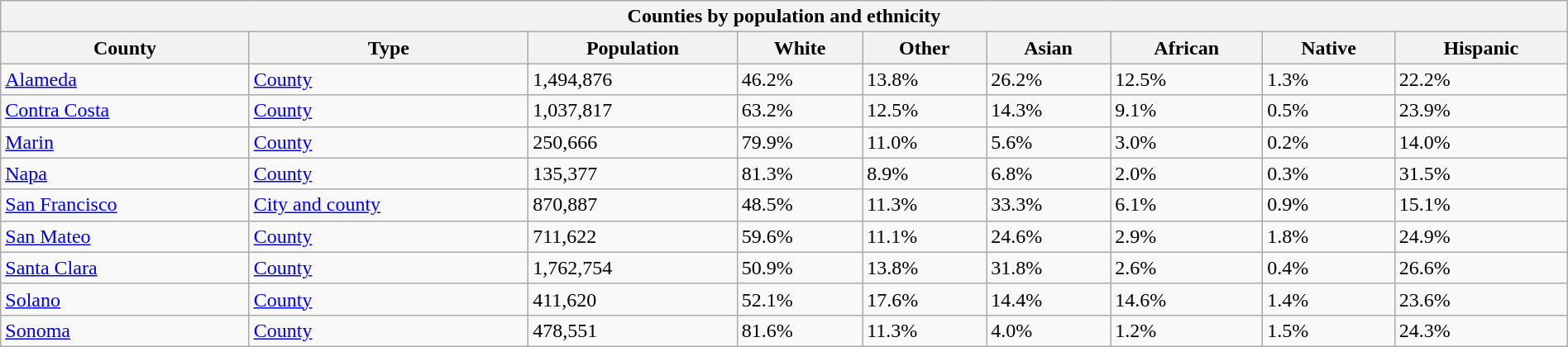<table class="wikitable sortable mw-collapsible mw-collapsed collapsible collapsed" style="width: 100%">
<tr>
<th colspan=9>Counties by population and ethnicity</th>
</tr>
<tr>
<th>County</th>
<th>Type</th>
<th data-sort-type="number">Population</th>
<th data-sort-type="number">White</th>
<th data-sort-type="number">Other</th>
<th data-sort-type="number">Asian</th>
<th data-sort-type="number">African</th>
<th data-sort-type="number">Native</th>
<th data-sort-type="number">Hispanic</th>
</tr>
<tr>
<td><a href='#'>Alameda</a></td>
<td><a href='#'>County</a></td>
<td>1,494,876</td>
<td>46.2%</td>
<td>13.8%</td>
<td>26.2%</td>
<td>12.5%</td>
<td>1.3%</td>
<td>22.2%</td>
</tr>
<tr>
<td><a href='#'>Contra Costa</a></td>
<td><a href='#'>County</a></td>
<td>1,037,817</td>
<td>63.2%</td>
<td>12.5%</td>
<td>14.3%</td>
<td>9.1%</td>
<td>0.5%</td>
<td>23.9%</td>
</tr>
<tr>
<td><a href='#'>Marin</a></td>
<td><a href='#'>County</a></td>
<td>250,666</td>
<td>79.9%</td>
<td>11.0%</td>
<td>5.6%</td>
<td>3.0%</td>
<td>0.2%</td>
<td>14.0%</td>
</tr>
<tr>
<td><a href='#'>Napa</a></td>
<td><a href='#'>County</a></td>
<td>135,377</td>
<td>81.3%</td>
<td>8.9%</td>
<td>6.8%</td>
<td>2.0%</td>
<td>0.3%</td>
<td>31.5%</td>
</tr>
<tr>
<td><a href='#'>San Francisco</a></td>
<td><a href='#'>City and county</a></td>
<td>870,887</td>
<td>48.5%</td>
<td>11.3%</td>
<td>33.3%</td>
<td>6.1%</td>
<td>0.9%</td>
<td>15.1%</td>
</tr>
<tr>
<td><a href='#'>San Mateo</a></td>
<td><a href='#'>County</a></td>
<td>711,622</td>
<td>59.6%</td>
<td>11.1%</td>
<td>24.6%</td>
<td>2.9%</td>
<td>1.8%</td>
<td>24.9%</td>
</tr>
<tr>
<td><a href='#'>Santa Clara</a></td>
<td><a href='#'>County</a></td>
<td>1,762,754</td>
<td>50.9%</td>
<td>13.8%</td>
<td>31.8%</td>
<td>2.6%</td>
<td>0.4%</td>
<td>26.6%</td>
</tr>
<tr>
<td><a href='#'>Solano</a></td>
<td><a href='#'>County</a></td>
<td>411,620</td>
<td>52.1%</td>
<td>17.6%</td>
<td>14.4%</td>
<td>14.6%</td>
<td>1.4%</td>
<td>23.6%</td>
</tr>
<tr>
<td><a href='#'>Sonoma</a></td>
<td><a href='#'>County</a></td>
<td>478,551</td>
<td>81.6%</td>
<td>11.3%</td>
<td>4.0%</td>
<td>1.2%</td>
<td>1.5%</td>
<td>24.3%</td>
</tr>
</table>
